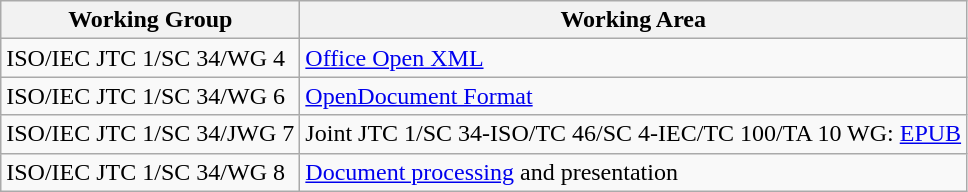<table class="wikitable">
<tr>
<th>Working Group</th>
<th>Working Area</th>
</tr>
<tr>
<td>ISO/IEC JTC 1/SC 34/WG 4</td>
<td><a href='#'>Office Open XML</a></td>
</tr>
<tr>
<td>ISO/IEC JTC 1/SC 34/WG 6</td>
<td><a href='#'>OpenDocument Format</a></td>
</tr>
<tr>
<td>ISO/IEC JTC 1/SC 34/JWG 7</td>
<td>Joint JTC 1/SC 34-ISO/TC 46/SC 4-IEC/TC 100/TA 10 WG: <a href='#'>EPUB</a></td>
</tr>
<tr>
<td>ISO/IEC JTC 1/SC 34/WG 8</td>
<td><a href='#'>Document processing</a> and presentation</td>
</tr>
</table>
